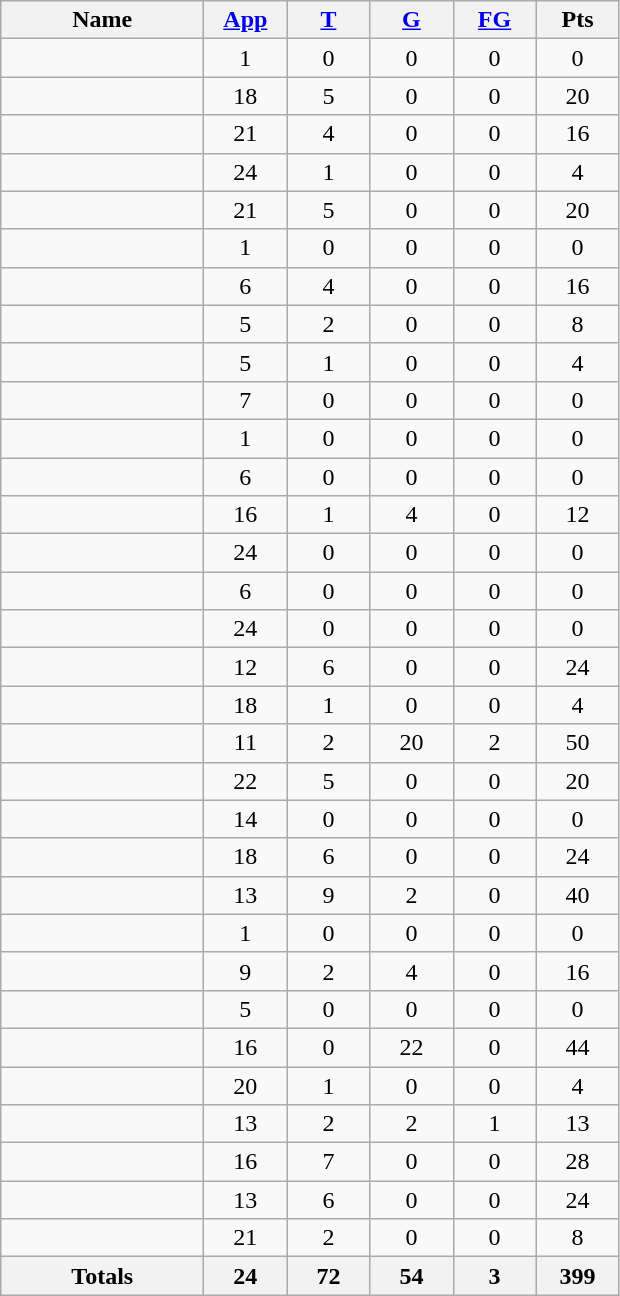<table class="wikitable sortable" style="text-align: center;">
<tr>
<th style="width:8em">Name</th>
<th style="width:3em"><a href='#'>App</a></th>
<th style="width:3em"><a href='#'>T</a></th>
<th style="width:3em"><a href='#'>G</a></th>
<th style="width:3em"><a href='#'>FG</a></th>
<th style="width:3em">Pts</th>
</tr>
<tr>
<td></td>
<td>1</td>
<td>0</td>
<td>0</td>
<td>0</td>
<td>0</td>
</tr>
<tr>
<td></td>
<td>18</td>
<td>5</td>
<td>0</td>
<td>0</td>
<td>20</td>
</tr>
<tr>
<td></td>
<td>21</td>
<td>4</td>
<td>0</td>
<td>0</td>
<td>16</td>
</tr>
<tr>
<td></td>
<td>24</td>
<td>1</td>
<td>0</td>
<td>0</td>
<td>4</td>
</tr>
<tr>
<td></td>
<td>21</td>
<td>5</td>
<td>0</td>
<td>0</td>
<td>20</td>
</tr>
<tr>
<td></td>
<td>1</td>
<td>0</td>
<td>0</td>
<td>0</td>
<td>0</td>
</tr>
<tr>
<td></td>
<td>6</td>
<td>4</td>
<td>0</td>
<td>0</td>
<td>16</td>
</tr>
<tr>
<td></td>
<td>5</td>
<td>2</td>
<td>0</td>
<td>0</td>
<td>8</td>
</tr>
<tr>
<td></td>
<td>5</td>
<td>1</td>
<td>0</td>
<td>0</td>
<td>4</td>
</tr>
<tr>
<td></td>
<td>7</td>
<td>0</td>
<td>0</td>
<td>0</td>
<td>0</td>
</tr>
<tr>
<td></td>
<td>1</td>
<td>0</td>
<td>0</td>
<td>0</td>
<td>0</td>
</tr>
<tr>
<td></td>
<td>6</td>
<td>0</td>
<td>0</td>
<td>0</td>
<td>0</td>
</tr>
<tr>
<td></td>
<td>16</td>
<td>1</td>
<td>4</td>
<td>0</td>
<td>12</td>
</tr>
<tr>
<td></td>
<td>24</td>
<td>0</td>
<td>0</td>
<td>0</td>
<td>0</td>
</tr>
<tr>
<td></td>
<td>6</td>
<td>0</td>
<td>0</td>
<td>0</td>
<td>0</td>
</tr>
<tr>
<td></td>
<td>24</td>
<td>0</td>
<td>0</td>
<td>0</td>
<td>0</td>
</tr>
<tr>
<td></td>
<td>12</td>
<td>6</td>
<td>0</td>
<td>0</td>
<td>24</td>
</tr>
<tr>
<td></td>
<td>18</td>
<td>1</td>
<td>0</td>
<td>0</td>
<td>4</td>
</tr>
<tr>
<td></td>
<td>11</td>
<td>2</td>
<td>20</td>
<td>2</td>
<td>50</td>
</tr>
<tr>
<td></td>
<td>22</td>
<td>5</td>
<td>0</td>
<td>0</td>
<td>20</td>
</tr>
<tr>
<td></td>
<td>14</td>
<td>0</td>
<td>0</td>
<td>0</td>
<td>0</td>
</tr>
<tr>
<td></td>
<td>18</td>
<td>6</td>
<td>0</td>
<td>0</td>
<td>24</td>
</tr>
<tr>
<td></td>
<td>13</td>
<td>9</td>
<td>2</td>
<td>0</td>
<td>40</td>
</tr>
<tr>
<td></td>
<td>1</td>
<td>0</td>
<td>0</td>
<td>0</td>
<td>0</td>
</tr>
<tr>
<td></td>
<td>9</td>
<td>2</td>
<td>4</td>
<td>0</td>
<td>16</td>
</tr>
<tr>
<td></td>
<td>5</td>
<td>0</td>
<td>0</td>
<td>0</td>
<td>0</td>
</tr>
<tr>
<td></td>
<td>16</td>
<td>0</td>
<td>22</td>
<td>0</td>
<td>44</td>
</tr>
<tr>
<td></td>
<td>20</td>
<td>1</td>
<td>0</td>
<td>0</td>
<td>4</td>
</tr>
<tr>
<td></td>
<td>13</td>
<td>2</td>
<td>2</td>
<td>1</td>
<td>13</td>
</tr>
<tr>
<td></td>
<td>16</td>
<td>7</td>
<td>0</td>
<td>0</td>
<td>28</td>
</tr>
<tr>
<td></td>
<td>13</td>
<td>6</td>
<td>0</td>
<td>0</td>
<td>24</td>
</tr>
<tr>
<td></td>
<td>21</td>
<td>2</td>
<td>0</td>
<td>0</td>
<td>8</td>
</tr>
<tr class="sortbottom">
<th>Totals</th>
<th>24</th>
<th>72</th>
<th>54</th>
<th>3</th>
<th>399</th>
</tr>
</table>
